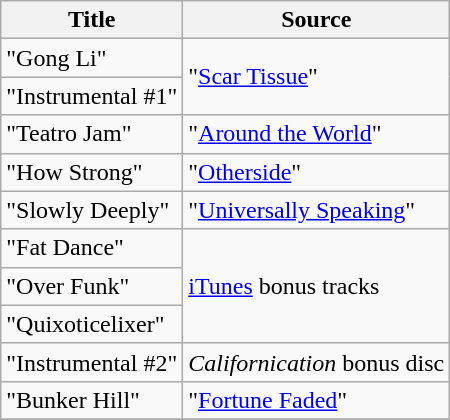<table class="wikitable">
<tr>
<th>Title</th>
<th>Source</th>
</tr>
<tr>
<td>"Gong Li"</td>
<td rowspan="2">"<a href='#'>Scar Tissue</a>"</td>
</tr>
<tr>
<td>"Instrumental #1"</td>
</tr>
<tr>
<td>"Teatro Jam"</td>
<td>"<a href='#'>Around the World</a>"</td>
</tr>
<tr>
<td>"How Strong"</td>
<td>"<a href='#'>Otherside</a>"</td>
</tr>
<tr>
<td>"Slowly Deeply"</td>
<td>"<a href='#'>Universally Speaking</a>"</td>
</tr>
<tr>
<td>"Fat Dance"</td>
<td rowspan="3"><a href='#'>iTunes</a> bonus tracks</td>
</tr>
<tr>
<td>"Over Funk"</td>
</tr>
<tr>
<td>"Quixoticelixer"</td>
</tr>
<tr>
<td>"Instrumental #2"</td>
<td><em>Californication</em> bonus disc </td>
</tr>
<tr>
<td>"Bunker Hill"</td>
<td>"<a href='#'>Fortune Faded</a>"</td>
</tr>
<tr>
</tr>
</table>
